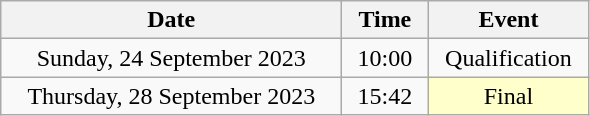<table class = "wikitable" style="text-align:center;">
<tr>
<th width=220>Date</th>
<th width=50>Time</th>
<th width=100>Event</th>
</tr>
<tr>
<td>Sunday, 24 September 2023</td>
<td>10:00</td>
<td>Qualification</td>
</tr>
<tr>
<td>Thursday, 28 September 2023</td>
<td>15:42</td>
<td bgcolor=ffffcc>Final</td>
</tr>
</table>
